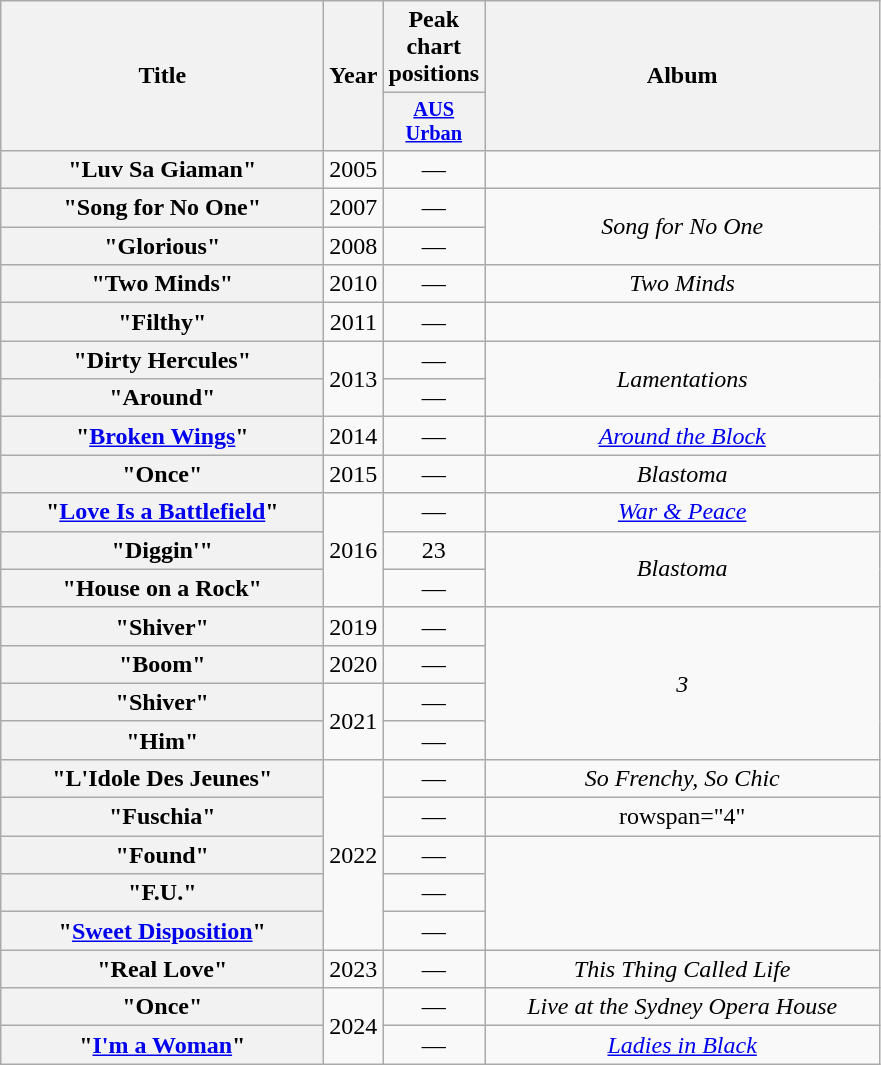<table class="wikitable plainrowheaders" style="text-align:center">
<tr>
<th scope="col" rowspan="2" style="width:13em;">Title</th>
<th scope="col" rowspan="2" style="width:1em;">Year</th>
<th scope="col" colspan="1">Peak chart positions</th>
<th scope="col" rowspan="2" style="width:16em;">Album</th>
</tr>
<tr>
<th scope="col" style="width:3em;font-size:85%;"><a href='#'>AUS<br>Urban</a><br></th>
</tr>
<tr>
<th scope="row">"Luv Sa Giaman"<br></th>
<td>2005</td>
<td>—</td>
<td></td>
</tr>
<tr>
<th scope="row">"Song for No One"</th>
<td>2007</td>
<td>—</td>
<td rowspan="2"><em>Song for No One</em></td>
</tr>
<tr>
<th scope="row">"Glorious"</th>
<td>2008</td>
<td>—</td>
</tr>
<tr>
<th scope="row">"Two Minds"</th>
<td>2010</td>
<td>—</td>
<td><em>Two Minds</em></td>
</tr>
<tr>
<th scope="row">"Filthy"</th>
<td>2011</td>
<td>—</td>
<td></td>
</tr>
<tr>
<th scope="row">"Dirty Hercules"</th>
<td rowspan="2">2013</td>
<td>—</td>
<td rowspan="2"><em>Lamentations</em></td>
</tr>
<tr>
<th scope="row">"Around"</th>
<td>—</td>
</tr>
<tr>
<th scope="row">"<a href='#'>Broken Wings</a>" </th>
<td>2014</td>
<td>—</td>
<td><em><a href='#'>Around the Block</a></em></td>
</tr>
<tr>
<th scope="row">"Once"</th>
<td>2015</td>
<td>—</td>
<td><em>Blastoma</em></td>
</tr>
<tr>
<th scope="row">"<a href='#'>Love Is a Battlefield</a>"</th>
<td rowspan="3">2016</td>
<td>—</td>
<td><em><a href='#'>War & Peace</a></em></td>
</tr>
<tr>
<th scope="row">"Diggin'"</th>
<td>23</td>
<td rowspan="2"><em>Blastoma</em></td>
</tr>
<tr>
<th scope="row">"House on a Rock"</th>
<td>—</td>
</tr>
<tr>
<th scope="row">"Shiver"</th>
<td>2019</td>
<td>—</td>
<td rowspan="4"><em>3</em></td>
</tr>
<tr>
<th scope="row">"Boom"</th>
<td>2020</td>
<td>—</td>
</tr>
<tr>
<th scope="row">"Shiver"</th>
<td rowspan="2">2021</td>
<td>—</td>
</tr>
<tr>
<th scope="row">"Him"</th>
<td>—</td>
</tr>
<tr>
<th scope="row">"L'Idole Des Jeunes"</th>
<td rowspan="5">2022</td>
<td>—</td>
<td><em>So Frenchy, So Chic</em></td>
</tr>
<tr>
<th scope="row">"Fuschia"</th>
<td>—</td>
<td>rowspan="4" </td>
</tr>
<tr>
<th scope="row">"Found"</th>
<td>—</td>
</tr>
<tr>
<th scope="row">"F.U."</th>
<td>—</td>
</tr>
<tr>
<th scope="row">"<a href='#'>Sweet Disposition</a>"<br></th>
<td>—</td>
</tr>
<tr>
<th scope="row">"Real Love"<br></th>
<td>2023</td>
<td>—</td>
<td><em>This Thing Called Life</em></td>
</tr>
<tr>
<th scope="row">"Once"<br></th>
<td rowspan="2">2024</td>
<td>—</td>
<td><em>Live at the Sydney Opera House</em></td>
</tr>
<tr>
<th scope="row">"<a href='#'>I'm a Woman</a>"</th>
<td>—</td>
<td><em><a href='#'>Ladies in Black</a></em></td>
</tr>
</table>
